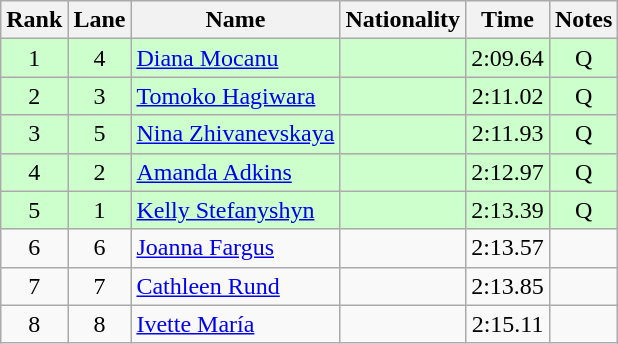<table class="wikitable sortable" style="text-align:center">
<tr>
<th>Rank</th>
<th>Lane</th>
<th>Name</th>
<th>Nationality</th>
<th>Time</th>
<th>Notes</th>
</tr>
<tr bgcolor=#cfc>
<td>1</td>
<td>4</td>
<td align=left><a href='#'>Diana Mocanu</a></td>
<td align=left></td>
<td>2:09.64</td>
<td>Q</td>
</tr>
<tr bgcolor=#cfc>
<td>2</td>
<td>3</td>
<td align=left><a href='#'>Tomoko Hagiwara</a></td>
<td align=left></td>
<td>2:11.02</td>
<td>Q</td>
</tr>
<tr bgcolor=#cfc>
<td>3</td>
<td>5</td>
<td align=left><a href='#'>Nina Zhivanevskaya</a></td>
<td align=left></td>
<td>2:11.93</td>
<td>Q</td>
</tr>
<tr bgcolor=#cfc>
<td>4</td>
<td>2</td>
<td align=left><a href='#'>Amanda Adkins</a></td>
<td align=left></td>
<td>2:12.97</td>
<td>Q</td>
</tr>
<tr bgcolor=#cfc>
<td>5</td>
<td>1</td>
<td align=left><a href='#'>Kelly Stefanyshyn</a></td>
<td align=left></td>
<td>2:13.39</td>
<td>Q</td>
</tr>
<tr>
<td>6</td>
<td>6</td>
<td align=left><a href='#'>Joanna Fargus</a></td>
<td align=left></td>
<td>2:13.57</td>
<td></td>
</tr>
<tr>
<td>7</td>
<td>7</td>
<td align=left><a href='#'>Cathleen Rund</a></td>
<td align=left></td>
<td>2:13.85</td>
<td></td>
</tr>
<tr>
<td>8</td>
<td>8</td>
<td align=left><a href='#'>Ivette María</a></td>
<td align=left></td>
<td>2:15.11</td>
<td></td>
</tr>
</table>
